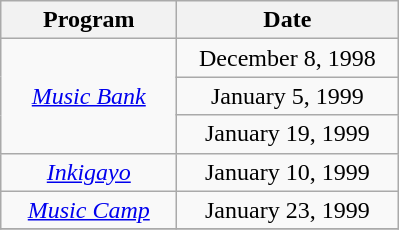<table class="wikitable" style="text-align:center">
<tr>
<th width="110">Program</th>
<th width="140">Date</th>
</tr>
<tr>
<td rowspan="3"><em><a href='#'>Music Bank</a></em></td>
<td>December 8, 1998</td>
</tr>
<tr>
<td>January 5, 1999</td>
</tr>
<tr>
<td>January 19, 1999</td>
</tr>
<tr>
<td><em><a href='#'>Inkigayo</a></em></td>
<td>January 10, 1999</td>
</tr>
<tr>
<td><em><a href='#'>Music Camp</a></em></td>
<td>January 23, 1999</td>
</tr>
<tr>
</tr>
</table>
